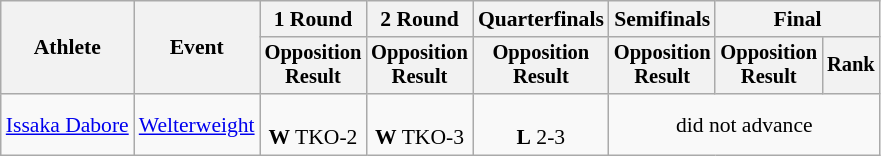<table class="wikitable" style="font-size:90%">
<tr>
<th rowspan="2">Athlete</th>
<th rowspan="2">Event</th>
<th>1 Round</th>
<th>2 Round</th>
<th>Quarterfinals</th>
<th>Semifinals</th>
<th colspan=2>Final</th>
</tr>
<tr style="font-size:95%">
<th>Opposition<br>Result</th>
<th>Opposition<br>Result</th>
<th>Opposition<br>Result</th>
<th>Opposition<br>Result</th>
<th>Opposition<br>Result</th>
<th>Rank</th>
</tr>
<tr align=center>
<td align=left><a href='#'>Issaka Dabore</a></td>
<td align=left><a href='#'>Welterweight</a></td>
<td><br><strong>W</strong> TKO-2</td>
<td><br><strong>W</strong> TKO-3</td>
<td><br><strong>L</strong> 2-3</td>
<td colspan=4>did not advance</td>
</tr>
</table>
